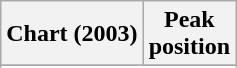<table class="wikitable sortable plainrowheaders" style="text-align:center">
<tr>
<th scope=col>Chart (2003)</th>
<th scope=col>Peak<br>position</th>
</tr>
<tr>
</tr>
<tr>
</tr>
</table>
